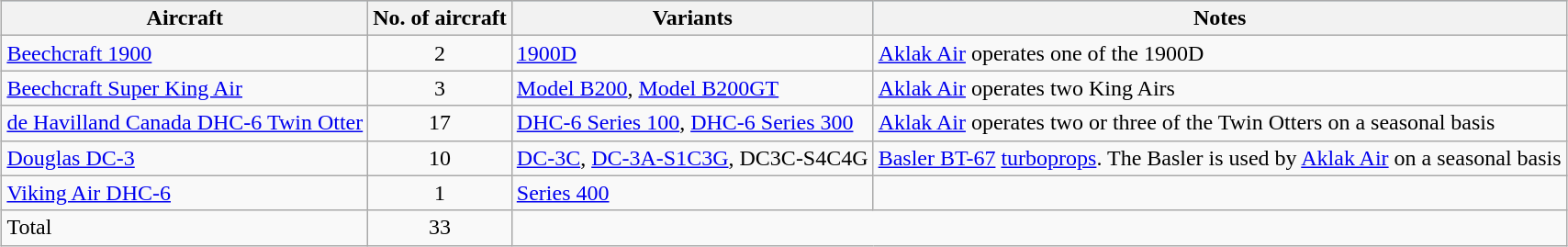<table class="wikitable" style="margin:1em auto; border-collapse:collapse">
<tr bgcolor=lightblue>
<th>Aircraft</th>
<th>No. of aircraft</th>
<th>Variants</th>
<th>Notes</th>
</tr>
<tr>
<td><a href='#'>Beechcraft 1900</a></td>
<td align=center>2</td>
<td><a href='#'>1900D</a></td>
<td><a href='#'>Aklak Air</a> operates one of the 1900D</td>
</tr>
<tr>
<td><a href='#'>Beechcraft Super King Air</a></td>
<td align=center>3</td>
<td><a href='#'>Model B200</a>, <a href='#'>Model B200GT</a></td>
<td><a href='#'>Aklak Air</a> operates two King Airs</td>
</tr>
<tr>
<td><a href='#'>de Havilland Canada DHC-6 Twin Otter</a></td>
<td align=center>17</td>
<td><a href='#'>DHC-6 Series 100</a>, <a href='#'>DHC-6 Series 300</a></td>
<td><a href='#'>Aklak Air</a> operates two or three of the Twin Otters on a seasonal basis</td>
</tr>
<tr>
<td><a href='#'>Douglas DC-3</a></td>
<td align=center>10</td>
<td><a href='#'>DC-3C</a>, <a href='#'>DC-3A-S1C3G</a>, DC3C-S4C4G</td>
<td><a href='#'>Basler BT-67</a> <a href='#'>turboprops</a>. The Basler is used by <a href='#'>Aklak Air</a> on a seasonal basis</td>
</tr>
<tr>
<td><a href='#'>Viking Air DHC-6</a></td>
<td align=center>1</td>
<td><a href='#'>Series 400</a></td>
</tr>
<tr>
<td>Total</td>
<td align=center>33</td>
<td colspan="2"></td>
</tr>
</table>
